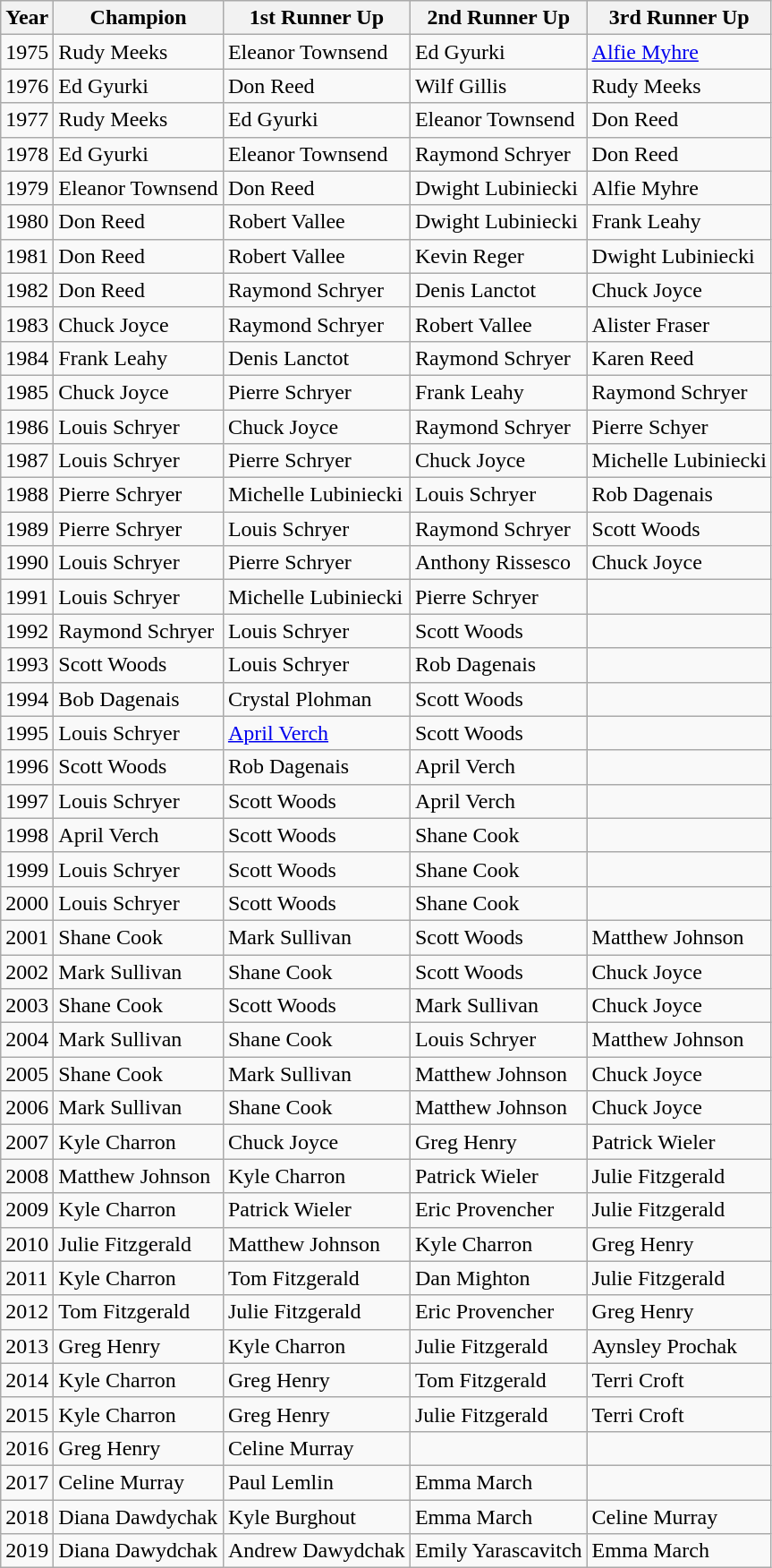<table class="wikitable">
<tr>
<th>Year</th>
<th>Champion</th>
<th>1st Runner Up</th>
<th>2nd Runner Up</th>
<th>3rd Runner Up</th>
</tr>
<tr>
<td>1975</td>
<td>Rudy Meeks</td>
<td>Eleanor Townsend</td>
<td>Ed Gyurki</td>
<td><a href='#'>Alfie Myhre</a></td>
</tr>
<tr>
<td>1976</td>
<td>Ed Gyurki</td>
<td>Don Reed</td>
<td>Wilf Gillis</td>
<td>Rudy Meeks</td>
</tr>
<tr>
<td>1977</td>
<td>Rudy Meeks</td>
<td>Ed Gyurki</td>
<td>Eleanor Townsend</td>
<td>Don Reed</td>
</tr>
<tr>
<td>1978</td>
<td>Ed Gyurki</td>
<td>Eleanor Townsend</td>
<td>Raymond Schryer</td>
<td>Don Reed</td>
</tr>
<tr>
<td>1979</td>
<td>Eleanor Townsend</td>
<td>Don Reed</td>
<td>Dwight Lubiniecki</td>
<td>Alfie Myhre</td>
</tr>
<tr>
<td>1980</td>
<td>Don Reed</td>
<td>Robert Vallee</td>
<td>Dwight Lubiniecki</td>
<td>Frank Leahy</td>
</tr>
<tr>
<td>1981</td>
<td>Don Reed</td>
<td>Robert Vallee</td>
<td>Kevin Reger</td>
<td>Dwight Lubiniecki</td>
</tr>
<tr>
<td>1982</td>
<td>Don Reed</td>
<td>Raymond Schryer</td>
<td>Denis Lanctot</td>
<td>Chuck Joyce</td>
</tr>
<tr>
<td>1983</td>
<td>Chuck Joyce</td>
<td>Raymond Schryer</td>
<td>Robert Vallee</td>
<td>Alister Fraser</td>
</tr>
<tr>
<td>1984</td>
<td>Frank Leahy</td>
<td>Denis Lanctot</td>
<td>Raymond Schryer</td>
<td>Karen Reed</td>
</tr>
<tr>
<td>1985</td>
<td>Chuck Joyce</td>
<td>Pierre Schryer</td>
<td>Frank Leahy</td>
<td>Raymond Schryer</td>
</tr>
<tr>
<td>1986</td>
<td>Louis Schryer</td>
<td>Chuck Joyce</td>
<td>Raymond Schryer</td>
<td>Pierre Schyer</td>
</tr>
<tr>
<td>1987</td>
<td>Louis Schryer</td>
<td>Pierre Schryer</td>
<td>Chuck Joyce</td>
<td>Michelle Lubiniecki</td>
</tr>
<tr>
<td>1988</td>
<td>Pierre Schryer</td>
<td>Michelle Lubiniecki</td>
<td>Louis Schryer</td>
<td>Rob Dagenais</td>
</tr>
<tr>
<td>1989</td>
<td>Pierre Schryer</td>
<td>Louis Schryer</td>
<td>Raymond Schryer</td>
<td>Scott Woods</td>
</tr>
<tr>
<td>1990</td>
<td>Louis Schryer</td>
<td>Pierre Schryer</td>
<td>Anthony Rissesco</td>
<td>Chuck Joyce</td>
</tr>
<tr>
<td>1991</td>
<td>Louis Schryer</td>
<td>Michelle Lubiniecki</td>
<td>Pierre Schryer</td>
<td></td>
</tr>
<tr>
<td>1992</td>
<td>Raymond Schryer</td>
<td>Louis Schryer</td>
<td>Scott Woods</td>
<td></td>
</tr>
<tr>
<td>1993</td>
<td>Scott Woods</td>
<td>Louis Schryer</td>
<td>Rob Dagenais</td>
<td></td>
</tr>
<tr>
<td>1994</td>
<td>Bob Dagenais</td>
<td>Crystal Plohman</td>
<td>Scott Woods</td>
<td></td>
</tr>
<tr>
<td>1995</td>
<td>Louis Schryer</td>
<td><a href='#'>April Verch</a></td>
<td>Scott Woods</td>
<td></td>
</tr>
<tr>
<td>1996</td>
<td>Scott Woods</td>
<td>Rob Dagenais</td>
<td>April Verch</td>
<td></td>
</tr>
<tr>
<td>1997</td>
<td>Louis Schryer</td>
<td>Scott Woods</td>
<td>April Verch</td>
<td></td>
</tr>
<tr>
<td>1998</td>
<td>April Verch</td>
<td>Scott Woods</td>
<td>Shane Cook</td>
<td></td>
</tr>
<tr>
<td>1999</td>
<td>Louis Schryer</td>
<td>Scott Woods</td>
<td>Shane Cook</td>
<td></td>
</tr>
<tr>
<td>2000</td>
<td>Louis Schryer</td>
<td>Scott Woods</td>
<td>Shane Cook</td>
<td></td>
</tr>
<tr>
<td>2001</td>
<td>Shane Cook</td>
<td>Mark Sullivan</td>
<td>Scott Woods</td>
<td>Matthew Johnson</td>
</tr>
<tr>
<td>2002</td>
<td>Mark Sullivan</td>
<td>Shane Cook</td>
<td>Scott Woods</td>
<td>Chuck Joyce</td>
</tr>
<tr>
<td>2003</td>
<td>Shane Cook</td>
<td>Scott Woods</td>
<td>Mark Sullivan</td>
<td>Chuck Joyce</td>
</tr>
<tr>
<td>2004</td>
<td>Mark Sullivan</td>
<td>Shane Cook</td>
<td>Louis Schryer</td>
<td>Matthew Johnson</td>
</tr>
<tr>
<td>2005</td>
<td>Shane Cook</td>
<td>Mark Sullivan</td>
<td>Matthew Johnson</td>
<td>Chuck Joyce</td>
</tr>
<tr>
<td>2006</td>
<td>Mark Sullivan</td>
<td>Shane Cook</td>
<td>Matthew Johnson</td>
<td>Chuck Joyce</td>
</tr>
<tr>
<td>2007</td>
<td>Kyle Charron</td>
<td>Chuck Joyce</td>
<td>Greg Henry</td>
<td>Patrick Wieler</td>
</tr>
<tr>
<td>2008</td>
<td>Matthew Johnson</td>
<td>Kyle Charron</td>
<td>Patrick Wieler</td>
<td>Julie Fitzgerald</td>
</tr>
<tr>
<td>2009</td>
<td>Kyle Charron</td>
<td>Patrick Wieler</td>
<td>Eric Provencher</td>
<td>Julie Fitzgerald</td>
</tr>
<tr>
<td>2010</td>
<td>Julie Fitzgerald</td>
<td>Matthew Johnson</td>
<td>Kyle Charron</td>
<td>Greg Henry</td>
</tr>
<tr>
<td>2011</td>
<td>Kyle Charron</td>
<td>Tom Fitzgerald</td>
<td>Dan Mighton</td>
<td>Julie Fitzgerald</td>
</tr>
<tr>
<td>2012</td>
<td>Tom Fitzgerald</td>
<td>Julie Fitzgerald</td>
<td>Eric Provencher</td>
<td>Greg Henry</td>
</tr>
<tr>
<td>2013</td>
<td>Greg Henry</td>
<td>Kyle Charron</td>
<td>Julie Fitzgerald</td>
<td>Aynsley Prochak</td>
</tr>
<tr>
<td>2014</td>
<td>Kyle Charron</td>
<td>Greg Henry</td>
<td>Tom Fitzgerald</td>
<td>Terri Croft</td>
</tr>
<tr>
<td>2015</td>
<td>Kyle Charron</td>
<td>Greg Henry</td>
<td>Julie Fitzgerald</td>
<td>Terri Croft</td>
</tr>
<tr>
<td>2016</td>
<td>Greg Henry</td>
<td>Celine Murray</td>
<td></td>
</tr>
<tr>
<td>2017</td>
<td>Celine Murray</td>
<td>Paul Lemlin</td>
<td>Emma March</td>
<td></td>
</tr>
<tr>
<td>2018</td>
<td>Diana Dawdychak</td>
<td>Kyle Burghout</td>
<td>Emma March</td>
<td>Celine Murray</td>
</tr>
<tr>
<td>2019</td>
<td>Diana Dawydchak</td>
<td>Andrew Dawydchak</td>
<td>Emily Yarascavitch</td>
<td>Emma March</td>
</tr>
</table>
